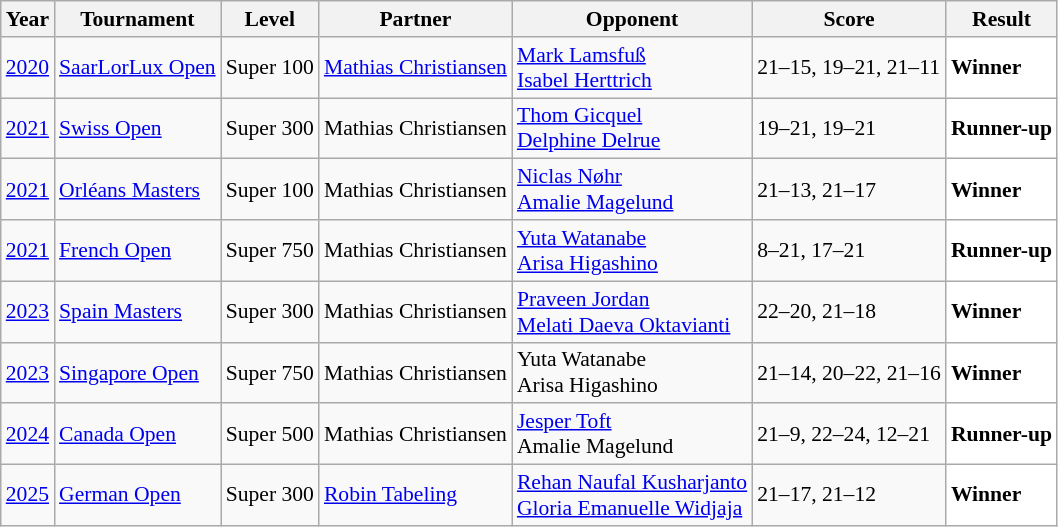<table class="sortable wikitable" style="font-size: 90%;">
<tr>
<th>Year</th>
<th>Tournament</th>
<th>Level</th>
<th>Partner</th>
<th>Opponent</th>
<th>Score</th>
<th>Result</th>
</tr>
<tr>
<td align="center"><a href='#'>2020</a></td>
<td align="left"><a href='#'>SaarLorLux Open</a></td>
<td align="left">Super 100</td>
<td align="left"> <a href='#'>Mathias Christiansen</a></td>
<td align="left"> <a href='#'>Mark Lamsfuß</a><br> <a href='#'>Isabel Herttrich</a></td>
<td align="left">21–15, 19–21, 21–11</td>
<td style="text-align:left; background:white"> <strong>Winner</strong></td>
</tr>
<tr>
<td align="center"><a href='#'>2021</a></td>
<td align="left"><a href='#'>Swiss Open</a></td>
<td align="left">Super 300</td>
<td align="left"> Mathias Christiansen</td>
<td align="left"> <a href='#'>Thom Gicquel</a><br> <a href='#'>Delphine Delrue</a></td>
<td align="left">19–21, 19–21</td>
<td style="text-align:left; background:white"> <strong>Runner-up</strong></td>
</tr>
<tr>
<td align="center"><a href='#'>2021</a></td>
<td align="left"><a href='#'>Orléans Masters</a></td>
<td align="left">Super 100</td>
<td align="left"> Mathias Christiansen</td>
<td align="left"> <a href='#'>Niclas Nøhr</a><br> <a href='#'>Amalie Magelund</a></td>
<td align="left">21–13, 21–17</td>
<td style="text-align:left; background:white"> <strong>Winner</strong></td>
</tr>
<tr>
<td align="center"><a href='#'>2021</a></td>
<td align="left"><a href='#'>French Open</a></td>
<td align="left">Super 750</td>
<td align="left"> Mathias Christiansen</td>
<td align="left"> <a href='#'>Yuta Watanabe</a><br> <a href='#'>Arisa Higashino</a></td>
<td align="left">8–21, 17–21</td>
<td style="text-align:left; background:white"> <strong>Runner-up</strong></td>
</tr>
<tr>
<td align="center"><a href='#'>2023</a></td>
<td align="left"><a href='#'>Spain Masters</a></td>
<td align="left">Super 300</td>
<td align="left"> Mathias Christiansen</td>
<td align="left"> <a href='#'>Praveen Jordan</a><br> <a href='#'>Melati Daeva Oktavianti</a></td>
<td align="left">22–20, 21–18</td>
<td style="text-align:left; background:white"> <strong>Winner</strong></td>
</tr>
<tr>
<td align="center"><a href='#'>2023</a></td>
<td align="left"><a href='#'>Singapore Open</a></td>
<td align="left">Super 750</td>
<td align="left"> Mathias Christiansen</td>
<td align="left"> Yuta Watanabe<br> Arisa Higashino</td>
<td align="left">21–14, 20–22, 21–16</td>
<td style="text-align:left; background:white"> <strong>Winner</strong></td>
</tr>
<tr>
<td align="center"><a href='#'>2024</a></td>
<td align="left"><a href='#'>Canada Open</a></td>
<td align="left">Super 500</td>
<td align="left"> Mathias Christiansen</td>
<td align="left"> <a href='#'>Jesper Toft</a><br> Amalie Magelund</td>
<td align="left">21–9, 22–24, 12–21</td>
<td style="text-align:left; background:white"> <strong>Runner-up</strong></td>
</tr>
<tr>
<td align="center"><a href='#'>2025</a></td>
<td align="left"><a href='#'>German Open</a></td>
<td align="left">Super 300</td>
<td align="left"> <a href='#'>Robin Tabeling</a></td>
<td align="left"> <a href='#'>Rehan Naufal Kusharjanto</a><br> <a href='#'>Gloria Emanuelle Widjaja</a></td>
<td align="left">21–17, 21–12</td>
<td style="text-align:left; background: white"> <strong>Winner</strong></td>
</tr>
</table>
